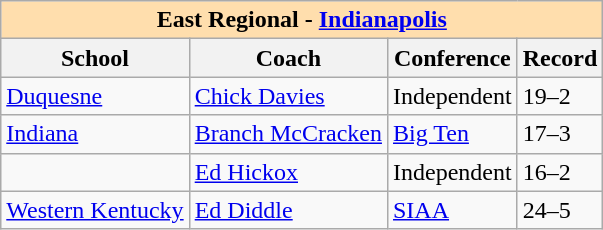<table class="wikitable">
<tr>
<th colspan="4" style="background:#ffdead;">East Regional - <a href='#'>Indianapolis</a></th>
</tr>
<tr>
<th>School</th>
<th>Coach</th>
<th>Conference</th>
<th>Record</th>
</tr>
<tr>
<td><a href='#'>Duquesne</a></td>
<td><a href='#'>Chick Davies</a></td>
<td>Independent</td>
<td>19–2</td>
</tr>
<tr>
<td><a href='#'>Indiana</a></td>
<td><a href='#'>Branch McCracken</a></td>
<td><a href='#'>Big Ten</a></td>
<td>17–3</td>
</tr>
<tr>
<td></td>
<td><a href='#'>Ed Hickox</a></td>
<td>Independent</td>
<td>16–2</td>
</tr>
<tr>
<td><a href='#'>Western Kentucky</a></td>
<td><a href='#'>Ed Diddle</a></td>
<td><a href='#'>SIAA</a></td>
<td>24–5</td>
</tr>
</table>
